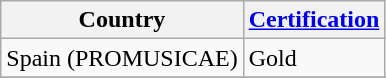<table class="wikitable sortable">
<tr>
<th>Country</th>
<th><a href='#'>Certification</a></th>
</tr>
<tr>
<td>Spain (PROMUSICAE)</td>
<td>Gold</td>
</tr>
<tr>
</tr>
</table>
